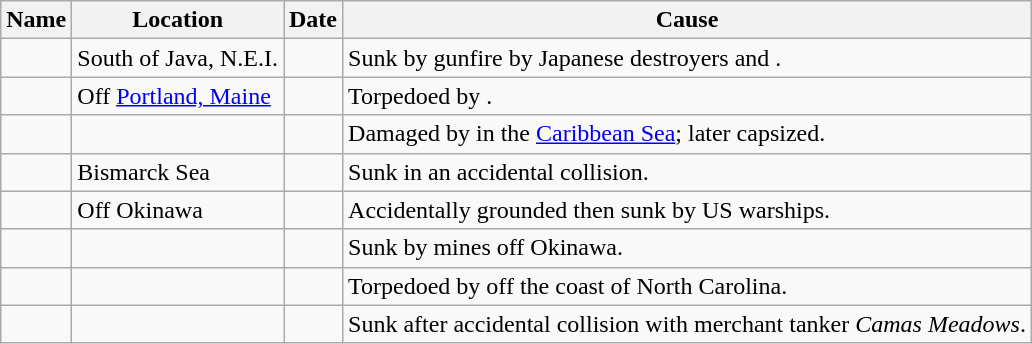<table class="wikitable sortable">
<tr>
<th>Name</th>
<th>Location</th>
<th>Date</th>
<th>Cause</th>
</tr>
<tr>
<td></td>
<td>South of Java, N.E.I.</td>
<td></td>
<td>Sunk by gunfire by Japanese destroyers  and .</td>
</tr>
<tr>
<td></td>
<td>Off <a href='#'>Portland, Maine</a></td>
<td></td>
<td>Torpedoed by .</td>
</tr>
<tr>
<td></td>
<td></td>
<td></td>
<td>Damaged by  in the <a href='#'>Caribbean Sea</a>; later capsized.</td>
</tr>
<tr>
<td></td>
<td>Bismarck Sea</td>
<td></td>
<td>Sunk in an accidental collision.</td>
</tr>
<tr>
<td></td>
<td>Off Okinawa</td>
<td></td>
<td>Accidentally grounded then sunk by US warships.</td>
</tr>
<tr>
<td></td>
<td></td>
<td></td>
<td>Sunk by mines off Okinawa.</td>
</tr>
<tr>
<td></td>
<td></td>
<td></td>
<td>Torpedoed by  off the coast of North Carolina.</td>
</tr>
<tr>
<td></td>
<td></td>
<td></td>
<td>Sunk after accidental collision with merchant tanker <em>Camas Meadows</em>.</td>
</tr>
</table>
